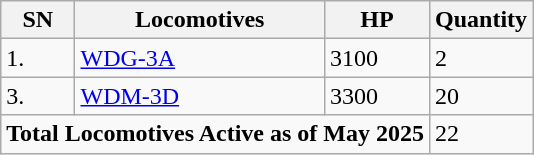<table class="wikitable">
<tr>
<th>SN</th>
<th>Locomotives</th>
<th>HP</th>
<th>Quantity</th>
</tr>
<tr>
<td>1.</td>
<td><a href='#'>WDG-3A</a></td>
<td>3100</td>
<td>2</td>
</tr>
<tr>
<td>3.</td>
<td><a href='#'>WDM-3D</a></td>
<td>3300</td>
<td>20</td>
</tr>
<tr>
<td colspan="3"><strong>Total Locomotives Active as of May 2025</strong></td>
<td>22</td>
</tr>
</table>
